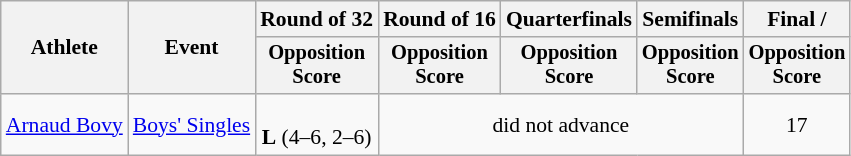<table class=wikitable style="font-size:90%">
<tr>
<th rowspan="2">Athlete</th>
<th rowspan="2">Event</th>
<th>Round of 32</th>
<th>Round of 16</th>
<th>Quarterfinals</th>
<th>Semifinals</th>
<th>Final / </th>
</tr>
<tr style="font-size:95%">
<th>Opposition<br>Score</th>
<th>Opposition<br>Score</th>
<th>Opposition<br>Score</th>
<th>Opposition<br>Score</th>
<th>Opposition<br>Score</th>
</tr>
<tr align=center>
<td align=left><a href='#'>Arnaud Bovy</a></td>
<td align=left><a href='#'>Boys' Singles</a></td>
<td><br><strong>L</strong> (4–6, 2–6)</td>
<td colspan=3>did not advance</td>
<td>17</td>
</tr>
</table>
